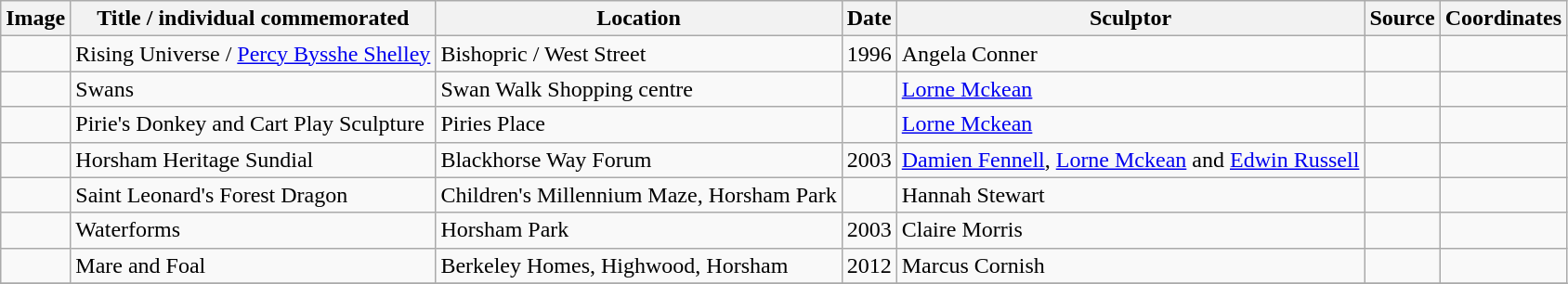<table class="wikitable sortable">
<tr>
<th class="unsortable">Image</th>
<th>Title / individual commemorated</th>
<th>Location</th>
<th>Date</th>
<th>Sculptor</th>
<th class="unsortable">Source</th>
<th>Coordinates</th>
</tr>
<tr>
<td></td>
<td>Rising Universe / <a href='#'>Percy Bysshe Shelley</a></td>
<td>Bishopric / West Street</td>
<td>1996</td>
<td>Angela Conner</td>
<td></td>
<td></td>
</tr>
<tr>
<td></td>
<td>Swans</td>
<td>Swan Walk Shopping centre</td>
<td></td>
<td><a href='#'>Lorne Mckean</a></td>
<td></td>
<td></td>
</tr>
<tr>
<td></td>
<td>Pirie's Donkey and Cart Play Sculpture</td>
<td>Piries Place</td>
<td></td>
<td><a href='#'>Lorne Mckean</a></td>
<td></td>
<td></td>
</tr>
<tr>
<td></td>
<td>Horsham Heritage Sundial</td>
<td>Blackhorse Way Forum</td>
<td>2003</td>
<td><a href='#'>Damien Fennell</a>, <a href='#'>Lorne Mckean</a> and <a href='#'>Edwin Russell</a></td>
<td></td>
<td></td>
</tr>
<tr>
<td></td>
<td>Saint Leonard's Forest Dragon</td>
<td>Children's Millennium Maze, Horsham Park</td>
<td></td>
<td>Hannah Stewart</td>
<td></td>
<td></td>
</tr>
<tr>
<td></td>
<td>Waterforms</td>
<td>Horsham Park</td>
<td>2003</td>
<td>Claire Morris</td>
<td></td>
<td></td>
</tr>
<tr>
<td></td>
<td>Mare and Foal</td>
<td>Berkeley Homes, Highwood, Horsham</td>
<td>2012</td>
<td>Marcus Cornish</td>
<td></td>
<td></td>
</tr>
<tr>
</tr>
</table>
